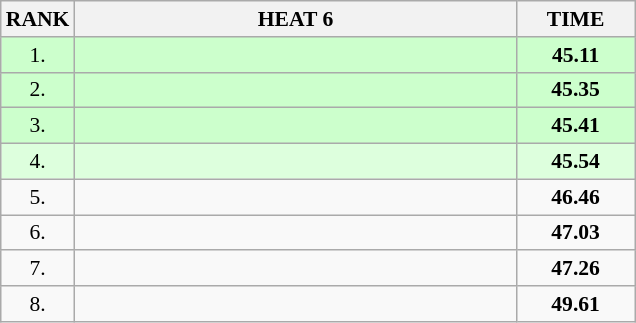<table class="wikitable" style="border-collapse: collapse; font-size: 90%;">
<tr>
<th>RANK</th>
<th style="width: 20em">HEAT 6</th>
<th style="width: 5em">TIME</th>
</tr>
<tr style="background:#ccffcc;">
<td align="center">1.</td>
<td></td>
<td align="center"><strong>45.11</strong></td>
</tr>
<tr style="background:#ccffcc;">
<td align="center">2.</td>
<td></td>
<td align="center"><strong>45.35</strong></td>
</tr>
<tr style="background:#ccffcc;">
<td align="center">3.</td>
<td></td>
<td align="center"><strong>45.41</strong></td>
</tr>
<tr style="background:#ddffdd;">
<td align="center">4.</td>
<td></td>
<td align="center"><strong>45.54</strong></td>
</tr>
<tr>
<td align="center">5.</td>
<td></td>
<td align="center"><strong>46.46</strong></td>
</tr>
<tr>
<td align="center">6.</td>
<td></td>
<td align="center"><strong>47.03</strong></td>
</tr>
<tr>
<td align="center">7.</td>
<td></td>
<td align="center"><strong>47.26</strong></td>
</tr>
<tr>
<td align="center">8.</td>
<td></td>
<td align="center"><strong>49.61</strong></td>
</tr>
</table>
